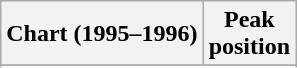<table class="wikitable sortable">
<tr>
<th align="left">Chart (1995–1996)</th>
<th align="center">Peak<br>position</th>
</tr>
<tr>
</tr>
<tr>
</tr>
</table>
